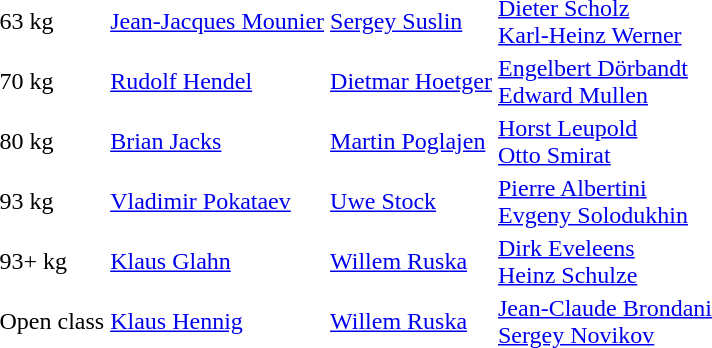<table>
<tr>
<td>63 kg</td>
<td><a href='#'>Jean-Jacques Mounier</a></td>
<td><a href='#'>Sergey Suslin</a></td>
<td><a href='#'>Dieter Scholz</a><br><a href='#'>Karl-Heinz Werner</a></td>
</tr>
<tr>
<td>70 kg</td>
<td><a href='#'>Rudolf Hendel</a></td>
<td><a href='#'>Dietmar Hoetger</a></td>
<td><a href='#'>Engelbert Dörbandt</a><br><a href='#'>Edward Mullen</a></td>
</tr>
<tr>
<td>80 kg</td>
<td><a href='#'>Brian Jacks</a></td>
<td><a href='#'>Martin Poglajen</a></td>
<td><a href='#'>Horst Leupold</a><br><a href='#'>Otto Smirat</a></td>
</tr>
<tr>
<td>93 kg</td>
<td><a href='#'>Vladimir Pokataev</a></td>
<td><a href='#'>Uwe Stock</a></td>
<td><a href='#'>Pierre Albertini</a><br><a href='#'>Evgeny Solodukhin</a></td>
</tr>
<tr>
<td>93+ kg</td>
<td><a href='#'>Klaus Glahn</a></td>
<td><a href='#'>Willem Ruska</a></td>
<td><a href='#'>Dirk Eveleens</a><br><a href='#'>Heinz Schulze</a></td>
</tr>
<tr>
<td>Open class</td>
<td><a href='#'>Klaus Hennig</a></td>
<td><a href='#'>Willem Ruska</a></td>
<td><a href='#'>Jean-Claude Brondani</a><br><a href='#'>Sergey Novikov</a></td>
</tr>
</table>
